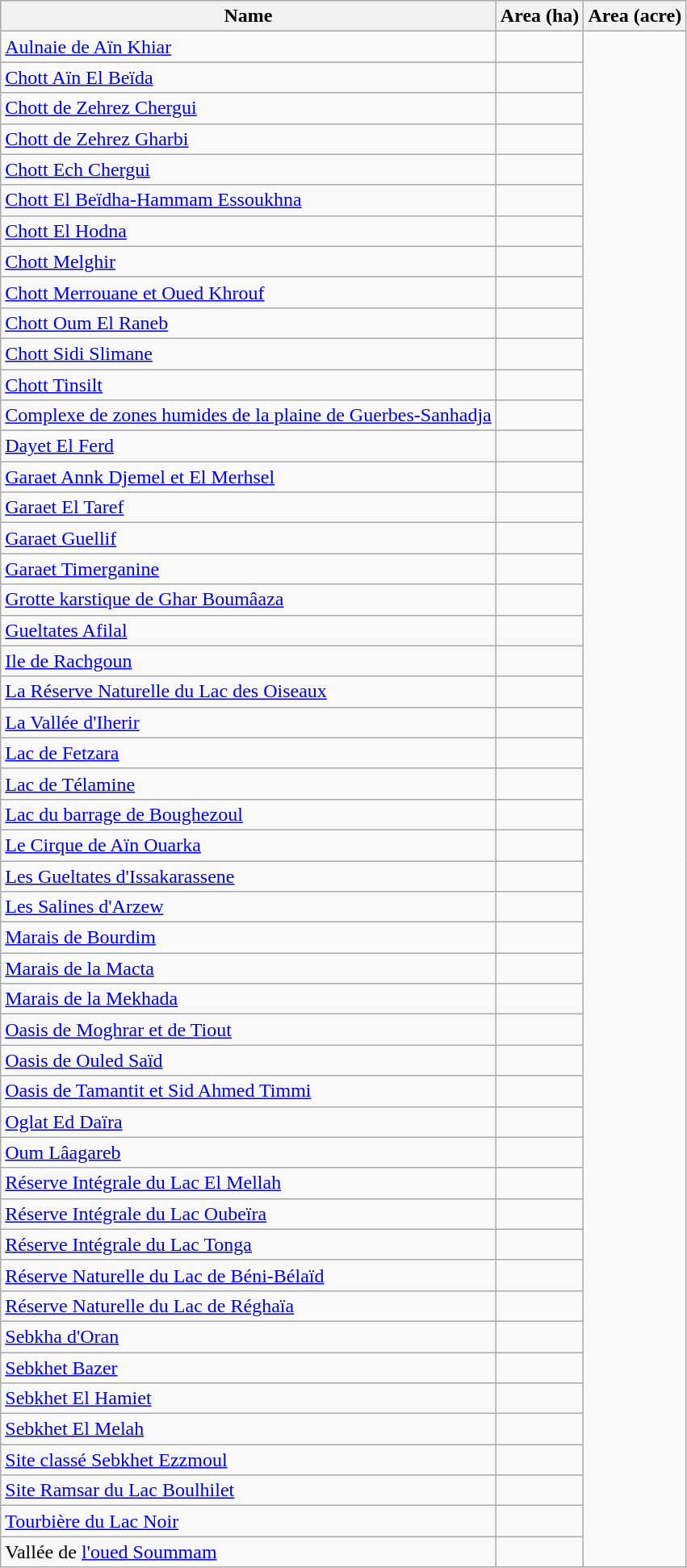<table class="wikitable sortable">
<tr>
<th scope="col" align=left>Name</th>
<th scope="col">Area (ha)</th>
<th scope="col">Area (acre)</th>
</tr>
<tr ---->
<td><a href='#'>Aulnaie de Aïn Khiar</a></td>
<td></td>
</tr>
<tr ---->
<td><a href='#'>Chott Aïn El Beïda</a></td>
<td></td>
</tr>
<tr ---->
<td><a href='#'>Chott de Zehrez Chergui</a></td>
<td></td>
</tr>
<tr ---->
<td><a href='#'>Chott de Zehrez Gharbi</a></td>
<td></td>
</tr>
<tr ---->
<td><a href='#'>Chott Ech Chergui</a></td>
<td></td>
</tr>
<tr ---->
<td><a href='#'>Chott El Beïdha-Hammam Essoukhna</a></td>
<td></td>
</tr>
<tr ---->
<td><a href='#'>Chott El Hodna</a></td>
<td></td>
</tr>
<tr ---->
<td><a href='#'>Chott Melghir</a></td>
<td></td>
</tr>
<tr ---->
<td><a href='#'>Chott Merrouane et Oued Khrouf</a></td>
<td></td>
</tr>
<tr ---->
<td><a href='#'>Chott Oum El Raneb</a></td>
<td></td>
</tr>
<tr ---->
<td><a href='#'>Chott Sidi Slimane</a></td>
<td></td>
</tr>
<tr ---->
<td><a href='#'>Chott Tinsilt</a></td>
<td></td>
</tr>
<tr ---->
<td><a href='#'>Complexe de zones humides de la plaine de Guerbes-Sanhadja</a></td>
<td></td>
</tr>
<tr ---->
<td><a href='#'>Dayet El Ferd</a></td>
<td></td>
</tr>
<tr ---->
<td><a href='#'>Garaet Annk Djemel et El Merhsel</a></td>
<td></td>
</tr>
<tr ---->
<td><a href='#'>Garaet El Taref</a></td>
<td></td>
</tr>
<tr ---->
<td><a href='#'>Garaet Guellif</a></td>
<td></td>
</tr>
<tr ---->
<td><a href='#'>Garaet Timerganine</a></td>
<td></td>
</tr>
<tr ---->
<td><a href='#'>Grotte karstique de Ghar Boumâaza</a></td>
<td></td>
</tr>
<tr ---->
<td><a href='#'>Gueltates Afilal</a></td>
<td></td>
</tr>
<tr ---->
<td><a href='#'>Ile de Rachgoun</a></td>
<td></td>
</tr>
<tr ---->
<td><a href='#'>La Réserve Naturelle du Lac des Oiseaux</a></td>
<td></td>
</tr>
<tr ---->
<td><a href='#'>La Vallée d'Iherir</a></td>
<td></td>
</tr>
<tr ---->
<td><a href='#'>Lac de Fetzara</a></td>
<td></td>
</tr>
<tr ---->
<td><a href='#'>Lac de Télamine</a></td>
<td></td>
</tr>
<tr ---->
<td><a href='#'>Lac du barrage de Boughezoul</a></td>
<td></td>
</tr>
<tr ---->
<td><a href='#'>Le Cirque de Aïn Ouarka</a></td>
<td></td>
</tr>
<tr ---->
<td><a href='#'>Les Gueltates d'Issakarassene</a></td>
<td></td>
</tr>
<tr ---->
<td><a href='#'>Les Salines d'Arzew</a></td>
<td></td>
</tr>
<tr ---->
<td><a href='#'>Marais de Bourdim</a></td>
<td></td>
</tr>
<tr ---->
<td><a href='#'>Marais de la Macta</a></td>
<td></td>
</tr>
<tr ---->
<td><a href='#'>Marais de la Mekhada</a></td>
<td></td>
</tr>
<tr ---->
<td><a href='#'>Oasis de Moghrar et de Tiout</a></td>
<td></td>
</tr>
<tr ---->
<td><a href='#'>Oasis de Ouled Saïd</a></td>
<td></td>
</tr>
<tr ---->
<td><a href='#'>Oasis de Tamantit et Sid Ahmed Timmi</a></td>
<td></td>
</tr>
<tr ---->
<td><a href='#'>Oglat Ed Daïra</a></td>
<td></td>
</tr>
<tr ---->
<td><a href='#'>Oum Lâagareb</a></td>
<td></td>
</tr>
<tr ---->
<td><a href='#'>Réserve Intégrale du Lac El Mellah</a></td>
<td></td>
</tr>
<tr ---->
<td><a href='#'>Réserve Intégrale du Lac Oubeïra</a></td>
<td></td>
</tr>
<tr ---->
<td><a href='#'>Réserve Intégrale du Lac Tonga</a></td>
<td></td>
</tr>
<tr ---->
<td><a href='#'>Réserve Naturelle du Lac de Béni-Bélaïd</a></td>
<td></td>
</tr>
<tr ---->
<td><a href='#'>Réserve Naturelle du Lac de Réghaïa</a></td>
<td></td>
</tr>
<tr ---->
<td><a href='#'>Sebkha d'Oran</a></td>
<td></td>
</tr>
<tr ---->
<td><a href='#'>Sebkhet Bazer</a></td>
<td></td>
</tr>
<tr ---->
<td><a href='#'>Sebkhet El Hamiet</a></td>
<td></td>
</tr>
<tr ---->
<td><a href='#'>Sebkhet El Melah</a></td>
<td></td>
</tr>
<tr ---->
<td><a href='#'>Site classé Sebkhet Ezzmoul</a></td>
<td></td>
</tr>
<tr ---->
<td><a href='#'>Site Ramsar du Lac Boulhilet</a></td>
<td></td>
</tr>
<tr ---->
<td><a href='#'>Tourbière du Lac Noir</a></td>
<td></td>
</tr>
<tr ---->
<td>Vallée de <a href='#'>l'oued Soummam</a></td>
<td></td>
</tr>
</table>
